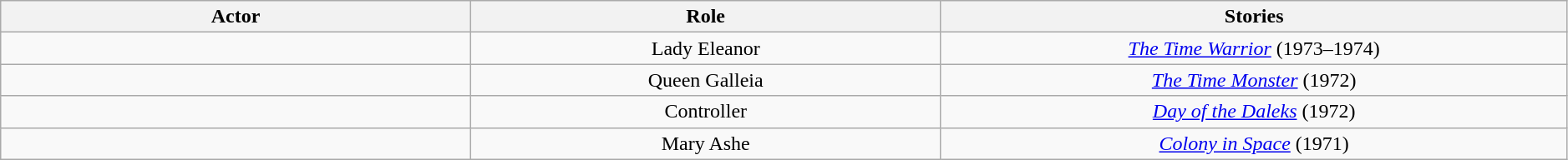<table class="wikitable plainrowheaders sortable" style="text-align:center; width:99%;">
<tr>
<th style="width:30%;">Actor</th>
<th scope="col" style="width:30%;">Role</th>
<th scope="col" style="width:40%;">Stories</th>
</tr>
<tr>
<td></td>
<td>Lady Eleanor</td>
<td data-sort-value="064"><em><a href='#'>The Time Warrior</a></em> (1973–1974)</td>
</tr>
<tr>
<td></td>
<td>Queen Galleia</td>
<td data-sort-value="064"><em><a href='#'>The Time Monster</a></em> (1972)</td>
</tr>
<tr>
<td></td>
<td>Controller</td>
<td data-sort-value="064"><em><a href='#'>Day of the Daleks</a></em> (1972)</td>
</tr>
<tr>
<td></td>
<td>Mary Ashe</td>
<td data-sort-value="064"><em><a href='#'>Colony in Space</a></em> (1971)</td>
</tr>
</table>
